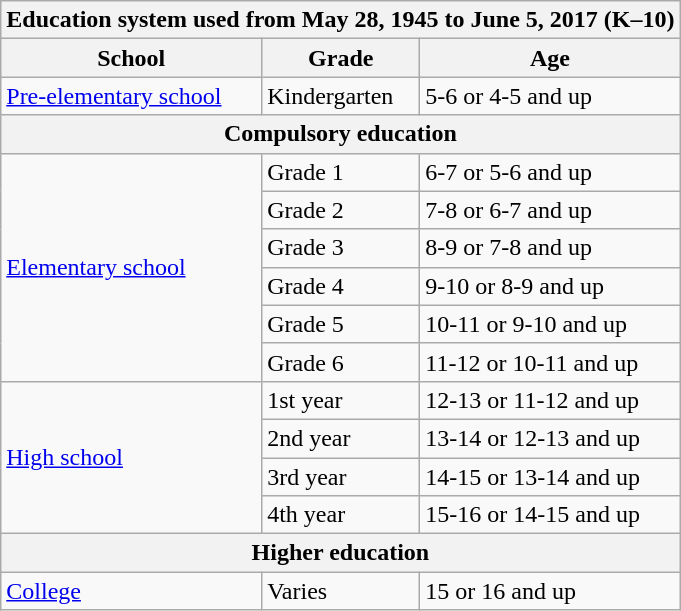<table class="wikitable mw-collapsible mw-collapsed floatright">
<tr>
<th colspan="3">Education system used from May 28, 1945 to June 5, 2017 (K–10)</th>
</tr>
<tr>
<th scope="col">School</th>
<th scope="col">Grade</th>
<th>Age</th>
</tr>
<tr>
<td rowspan="1"><a href='#'>Pre-elementary school</a></td>
<td>Kindergarten</td>
<td>5-6 or 4-5 and up</td>
</tr>
<tr>
<th colspan="3">Compulsory education</th>
</tr>
<tr>
<td rowspan="6"><a href='#'>Elementary school</a></td>
<td>Grade 1</td>
<td>6-7 or 5-6 and up</td>
</tr>
<tr>
<td>Grade 2</td>
<td>7-8 or 6-7 and up</td>
</tr>
<tr>
<td>Grade 3</td>
<td>8-9 or 7-8 and up</td>
</tr>
<tr>
<td>Grade 4</td>
<td>9-10 or 8-9 and up</td>
</tr>
<tr>
<td>Grade 5</td>
<td>10-11 or 9-10 and up</td>
</tr>
<tr>
<td>Grade 6</td>
<td>11-12 or 10-11 and up</td>
</tr>
<tr>
<td rowspan="4"><a href='#'>High school</a></td>
<td>1st year</td>
<td>12-13 or 11-12 and up</td>
</tr>
<tr>
<td>2nd year</td>
<td>13-14 or 12-13 and up</td>
</tr>
<tr>
<td>3rd year</td>
<td>14-15 or 13-14 and up</td>
</tr>
<tr>
<td>4th year</td>
<td>15-16 or 14-15 and up</td>
</tr>
<tr>
<th colspan="3">Higher education</th>
</tr>
<tr>
<td><a href='#'>College</a></td>
<td>Varies</td>
<td>15 or 16 and up</td>
</tr>
</table>
